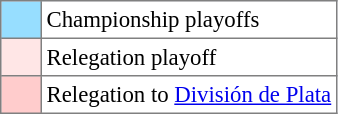<table bgcolor="#f7f8ff" cellpadding="3" cellspacing="0" border="1" style="font-size: 95%; border: gray solid 1px; border-collapse: collapse;text-align:center;">
<tr>
<td style="background: #97DEFF;" width="20"></td>
<td bgcolor="#ffffff" align=left>Championship playoffs</td>
</tr>
<tr>
<td style="background: #FFE6E6" width="20"></td>
<td bgcolor="#ffffff" align=left>Relegation playoff</td>
</tr>
<tr>
<td style="background: #FFCCCC" width="20"></td>
<td bgcolor="#ffffff" align=left>Relegation to <a href='#'>División de Plata</a></td>
</tr>
</table>
